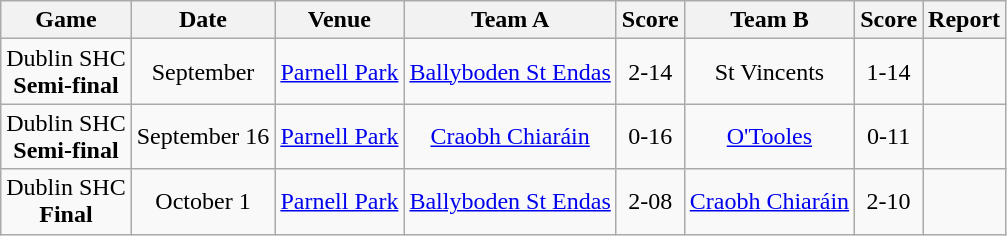<table class="wikitable" style="text-align:center">
<tr>
<th>Game</th>
<th>Date</th>
<th>Venue</th>
<th>Team A</th>
<th>Score</th>
<th>Team B</th>
<th>Score</th>
<th>Report</th>
</tr>
<tr>
<td>Dublin SHC<br><strong>Semi-final</strong></td>
<td>September</td>
<td><a href='#'>Parnell Park</a></td>
<td><a href='#'>Ballyboden St Endas</a></td>
<td>2-14</td>
<td>St Vincents</td>
<td>1-14</td>
<td></td>
</tr>
<tr>
<td>Dublin SHC<br><strong>Semi-final</strong></td>
<td>September 16</td>
<td><a href='#'>Parnell Park</a></td>
<td><a href='#'>Craobh Chiaráin</a></td>
<td>0-16</td>
<td><a href='#'>O'Tooles</a></td>
<td>0-11</td>
<td></td>
</tr>
<tr>
<td>Dublin SHC<br><strong>Final</strong></td>
<td>October 1</td>
<td><a href='#'>Parnell Park</a></td>
<td><a href='#'>Ballyboden St Endas</a></td>
<td>2-08</td>
<td><a href='#'>Craobh Chiaráin</a></td>
<td>2-10</td>
<td></td>
</tr>
</table>
